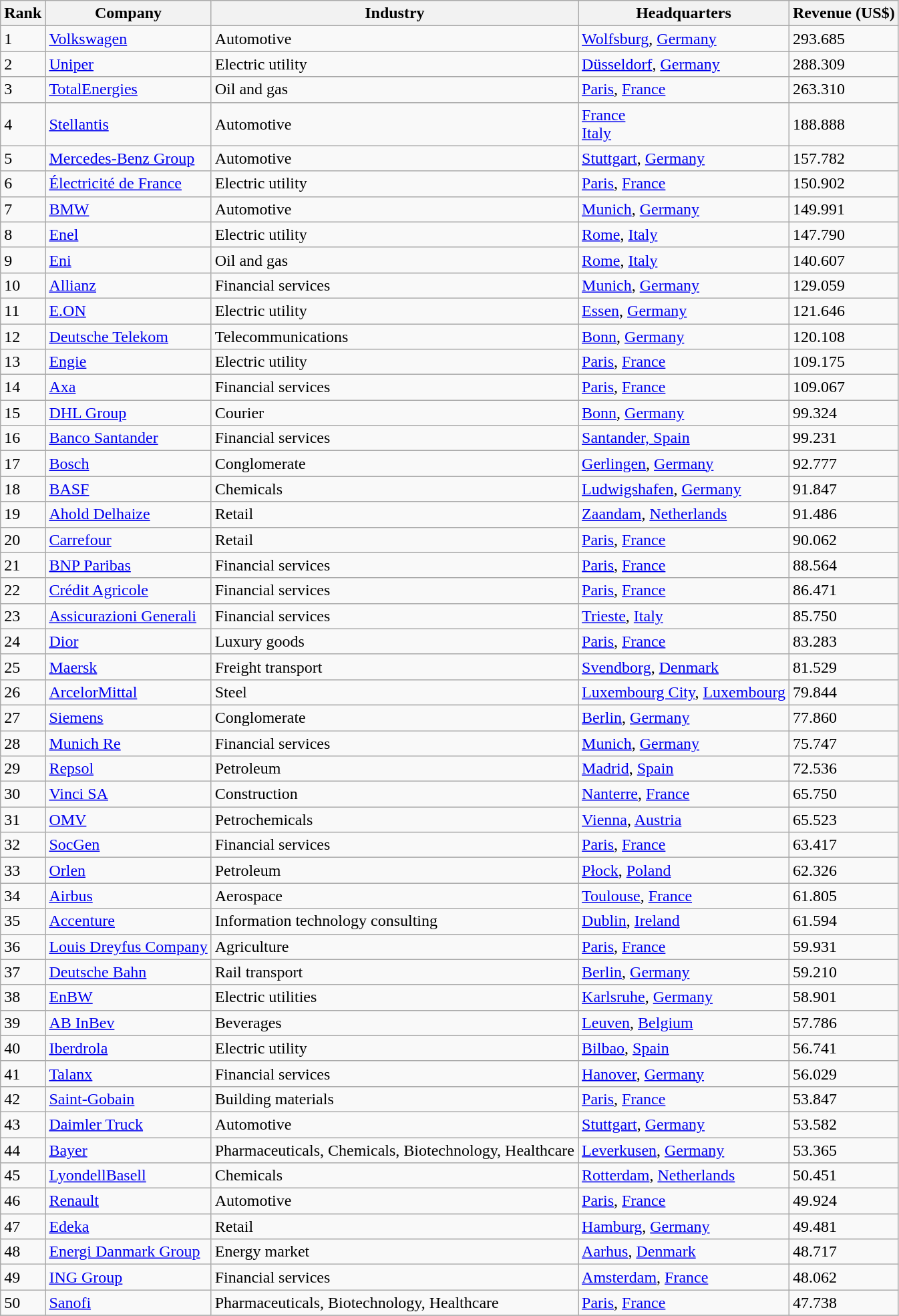<table class="wikitable sortable">
<tr>
<th>Rank</th>
<th>Company</th>
<th>Industry</th>
<th>Headquarters</th>
<th>Revenue (US$)</th>
</tr>
<tr>
<td>1</td>
<td><a href='#'>Volkswagen</a></td>
<td>Automotive</td>
<td><a href='#'>Wolfsburg</a>, <a href='#'>Germany</a></td>
<td>293.685</td>
</tr>
<tr>
<td>2</td>
<td><a href='#'>Uniper</a></td>
<td>Electric utility</td>
<td><a href='#'>Düsseldorf</a>, <a href='#'>Germany</a></td>
<td>288.309</td>
</tr>
<tr>
<td>3</td>
<td><a href='#'>TotalEnergies</a></td>
<td>Oil and gas</td>
<td><a href='#'>Paris</a>, <a href='#'>France</a></td>
<td>263.310</td>
</tr>
<tr>
<td>4</td>
<td><a href='#'>Stellantis</a></td>
<td>Automotive</td>
<td><a href='#'>France</a><br><a href='#'>Italy</a></td>
<td>188.888</td>
</tr>
<tr>
<td>5</td>
<td><a href='#'>Mercedes-Benz Group</a></td>
<td>Automotive</td>
<td><a href='#'>Stuttgart</a>, <a href='#'>Germany</a></td>
<td>157.782</td>
</tr>
<tr>
<td>6</td>
<td><a href='#'>Électricité de France</a></td>
<td>Electric utility</td>
<td><a href='#'>Paris</a>, <a href='#'>France</a></td>
<td>150.902</td>
</tr>
<tr>
<td>7</td>
<td><a href='#'>BMW</a></td>
<td>Automotive</td>
<td><a href='#'>Munich</a>, <a href='#'>Germany</a></td>
<td>149.991</td>
</tr>
<tr>
<td>8</td>
<td><a href='#'>Enel</a></td>
<td>Electric utility</td>
<td><a href='#'>Rome</a>, <a href='#'>Italy</a></td>
<td>147.790</td>
</tr>
<tr>
<td>9</td>
<td><a href='#'>Eni</a></td>
<td>Oil and gas</td>
<td><a href='#'>Rome</a>, <a href='#'>Italy</a></td>
<td>140.607</td>
</tr>
<tr>
<td>10</td>
<td><a href='#'>Allianz</a></td>
<td>Financial services</td>
<td><a href='#'>Munich</a>, <a href='#'>Germany</a></td>
<td>129.059</td>
</tr>
<tr>
<td>11</td>
<td><a href='#'>E.ON</a></td>
<td>Electric utility</td>
<td><a href='#'>Essen</a>, <a href='#'>Germany</a></td>
<td>121.646</td>
</tr>
<tr>
<td>12</td>
<td><a href='#'>Deutsche Telekom</a></td>
<td>Telecommunications</td>
<td><a href='#'>Bonn</a>, <a href='#'>Germany</a></td>
<td>120.108</td>
</tr>
<tr>
<td>13</td>
<td><a href='#'>Engie</a></td>
<td>Electric utility</td>
<td><a href='#'>Paris</a>, <a href='#'>France</a></td>
<td>109.175</td>
</tr>
<tr>
<td>14</td>
<td><a href='#'>Axa</a></td>
<td>Financial services</td>
<td><a href='#'>Paris</a>, <a href='#'>France</a></td>
<td>109.067</td>
</tr>
<tr>
<td>15</td>
<td><a href='#'>DHL Group</a></td>
<td>Courier</td>
<td><a href='#'>Bonn</a>, <a href='#'>Germany</a></td>
<td>99.324</td>
</tr>
<tr>
<td>16</td>
<td><a href='#'>Banco Santander</a></td>
<td>Financial services</td>
<td><a href='#'>Santander, Spain</a></td>
<td>99.231</td>
</tr>
<tr>
<td>17</td>
<td><a href='#'>Bosch</a></td>
<td>Conglomerate</td>
<td><a href='#'>Gerlingen</a>, <a href='#'>Germany</a></td>
<td>92.777</td>
</tr>
<tr>
<td>18</td>
<td><a href='#'>BASF</a></td>
<td>Chemicals</td>
<td><a href='#'>Ludwigshafen</a>, <a href='#'>Germany</a></td>
<td>91.847</td>
</tr>
<tr>
<td>19</td>
<td><a href='#'>Ahold Delhaize</a></td>
<td>Retail</td>
<td><a href='#'>Zaandam</a>, <a href='#'>Netherlands</a></td>
<td>91.486</td>
</tr>
<tr>
<td>20</td>
<td><a href='#'>Carrefour</a></td>
<td>Retail</td>
<td><a href='#'>Paris</a>, <a href='#'>France</a></td>
<td>90.062</td>
</tr>
<tr>
<td>21</td>
<td><a href='#'>BNP Paribas</a></td>
<td>Financial services</td>
<td><a href='#'>Paris</a>, <a href='#'>France</a></td>
<td>88.564</td>
</tr>
<tr>
<td>22</td>
<td><a href='#'>Crédit Agricole</a></td>
<td>Financial services</td>
<td><a href='#'>Paris</a>, <a href='#'>France</a></td>
<td>86.471</td>
</tr>
<tr>
<td>23</td>
<td><a href='#'>Assicurazioni Generali</a></td>
<td>Financial services</td>
<td><a href='#'>Trieste</a>, <a href='#'>Italy</a></td>
<td>85.750</td>
</tr>
<tr>
<td>24</td>
<td><a href='#'>Dior</a></td>
<td>Luxury goods</td>
<td><a href='#'>Paris</a>, <a href='#'>France</a></td>
<td>83.283</td>
</tr>
<tr>
<td>25</td>
<td><a href='#'>Maersk</a></td>
<td>Freight transport</td>
<td><a href='#'>Svendborg</a>, <a href='#'>Denmark</a></td>
<td>81.529</td>
</tr>
<tr>
<td>26</td>
<td><a href='#'>ArcelorMittal</a></td>
<td>Steel</td>
<td><a href='#'>Luxembourg City</a>, <a href='#'>Luxembourg</a></td>
<td>79.844</td>
</tr>
<tr>
<td>27</td>
<td><a href='#'>Siemens</a></td>
<td>Conglomerate</td>
<td><a href='#'>Berlin</a>, <a href='#'>Germany</a></td>
<td>77.860</td>
</tr>
<tr>
<td>28</td>
<td><a href='#'>Munich Re</a></td>
<td>Financial services</td>
<td><a href='#'>Munich</a>, <a href='#'>Germany</a></td>
<td>75.747</td>
</tr>
<tr>
<td>29</td>
<td><a href='#'>Repsol</a></td>
<td>Petroleum</td>
<td><a href='#'>Madrid</a>, <a href='#'>Spain</a></td>
<td>72.536</td>
</tr>
<tr>
<td>30</td>
<td><a href='#'>Vinci SA</a></td>
<td>Construction</td>
<td><a href='#'>Nanterre</a>, <a href='#'>France</a></td>
<td>65.750</td>
</tr>
<tr>
<td>31</td>
<td><a href='#'>OMV</a></td>
<td>Petrochemicals</td>
<td><a href='#'>Vienna</a>, <a href='#'>Austria</a></td>
<td>65.523</td>
</tr>
<tr>
<td>32</td>
<td><a href='#'>SocGen</a></td>
<td>Financial services</td>
<td><a href='#'>Paris</a>, <a href='#'>France</a></td>
<td>63.417</td>
</tr>
<tr>
<td>33</td>
<td><a href='#'>Orlen</a></td>
<td>Petroleum</td>
<td><a href='#'>Płock</a>, <a href='#'>Poland</a></td>
<td>62.326</td>
</tr>
<tr>
<td>34</td>
<td><a href='#'>Airbus</a></td>
<td>Aerospace</td>
<td><a href='#'>Toulouse</a>, <a href='#'>France</a></td>
<td>61.805</td>
</tr>
<tr>
<td>35</td>
<td><a href='#'>Accenture</a></td>
<td>Information technology consulting</td>
<td><a href='#'>Dublin</a>, <a href='#'>Ireland</a></td>
<td>61.594</td>
</tr>
<tr>
<td>36</td>
<td><a href='#'>Louis Dreyfus Company</a></td>
<td>Agriculture</td>
<td><a href='#'>Paris</a>, <a href='#'>France</a></td>
<td>59.931</td>
</tr>
<tr>
<td>37</td>
<td><a href='#'>Deutsche Bahn</a></td>
<td>Rail transport</td>
<td><a href='#'>Berlin</a>, <a href='#'>Germany</a></td>
<td>59.210</td>
</tr>
<tr>
<td>38</td>
<td><a href='#'>EnBW</a></td>
<td>Electric utilities</td>
<td><a href='#'>Karlsruhe</a>, <a href='#'>Germany</a></td>
<td>58.901</td>
</tr>
<tr>
<td>39</td>
<td><a href='#'>AB InBev</a></td>
<td>Beverages</td>
<td><a href='#'>Leuven</a>, <a href='#'>Belgium</a></td>
<td>57.786</td>
</tr>
<tr>
<td>40</td>
<td><a href='#'>Iberdrola</a></td>
<td>Electric utility</td>
<td><a href='#'>Bilbao</a>, <a href='#'>Spain</a></td>
<td>56.741</td>
</tr>
<tr>
<td>41</td>
<td><a href='#'>Talanx</a></td>
<td>Financial services</td>
<td><a href='#'>Hanover</a>, <a href='#'>Germany</a></td>
<td>56.029</td>
</tr>
<tr>
<td>42</td>
<td><a href='#'>Saint-Gobain</a></td>
<td>Building materials</td>
<td><a href='#'>Paris</a>, <a href='#'>France</a></td>
<td>53.847</td>
</tr>
<tr>
<td>43</td>
<td><a href='#'>Daimler Truck</a></td>
<td>Automotive</td>
<td><a href='#'>Stuttgart</a>, <a href='#'>Germany</a></td>
<td>53.582</td>
</tr>
<tr>
<td>44</td>
<td><a href='#'>Bayer</a></td>
<td>Pharmaceuticals, Chemicals, Biotechnology, Healthcare</td>
<td><a href='#'>Leverkusen</a>, <a href='#'>Germany</a></td>
<td>53.365</td>
</tr>
<tr>
<td>45</td>
<td><a href='#'>LyondellBasell</a></td>
<td>Chemicals</td>
<td><a href='#'>Rotterdam</a>, <a href='#'>Netherlands</a></td>
<td>50.451</td>
</tr>
<tr>
<td>46</td>
<td><a href='#'>Renault</a></td>
<td>Automotive</td>
<td><a href='#'>Paris</a>, <a href='#'>France</a></td>
<td>49.924</td>
</tr>
<tr>
<td>47</td>
<td><a href='#'>Edeka</a></td>
<td>Retail</td>
<td><a href='#'>Hamburg</a>, <a href='#'>Germany</a></td>
<td>49.481</td>
</tr>
<tr>
<td>48</td>
<td><a href='#'>Energi Danmark Group</a></td>
<td>Energy market</td>
<td><a href='#'>Aarhus</a>, <a href='#'>Denmark</a></td>
<td>48.717</td>
</tr>
<tr>
<td>49</td>
<td><a href='#'>ING Group</a></td>
<td>Financial services</td>
<td><a href='#'>Amsterdam</a>, <a href='#'>France</a></td>
<td>48.062</td>
</tr>
<tr>
<td>50</td>
<td><a href='#'>Sanofi</a></td>
<td>Pharmaceuticals,  Biotechnology, Healthcare</td>
<td><a href='#'>Paris</a>, <a href='#'>France</a></td>
<td>47.738</td>
</tr>
<tr>
</tr>
</table>
